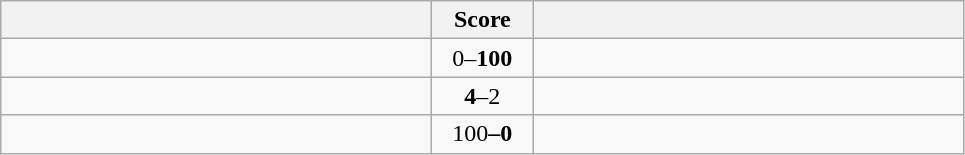<table class="wikitable" style="text-align: center;">
<tr>
<th width=280></th>
<th width=60>Score</th>
<th width=280></th>
</tr>
<tr>
<td align=left></td>
<td>0–<strong>100</strong></td>
<td align=left><strong></td>
</tr>
<tr>
<td align=left></strong></td>
<td><strong>4</strong>–2</td>
<td align=left></td>
</tr>
<tr>
<td align=left><strong></td>
<td></strong>100<strong>–0</td>
<td align=left></td>
</tr>
</table>
